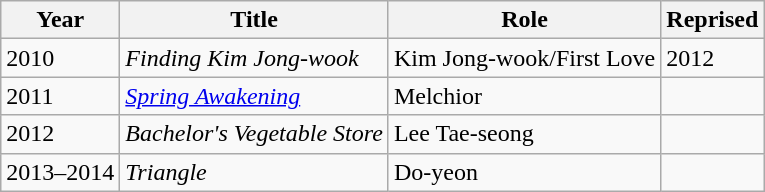<table class="wikitable">
<tr>
<th>Year</th>
<th>Title</th>
<th>Role</th>
<th>Reprised</th>
</tr>
<tr>
<td>2010</td>
<td><em>Finding Kim Jong-wook</em></td>
<td>Kim Jong-wook/First Love</td>
<td>2012</td>
</tr>
<tr>
<td>2011</td>
<td><em><a href='#'>Spring Awakening</a></em></td>
<td>Melchior</td>
<td></td>
</tr>
<tr>
<td>2012</td>
<td><em>Bachelor's Vegetable Store</em></td>
<td>Lee Tae-seong</td>
<td></td>
</tr>
<tr>
<td>2013–2014</td>
<td><em>Triangle</em></td>
<td>Do-yeon</td>
<td></td>
</tr>
</table>
